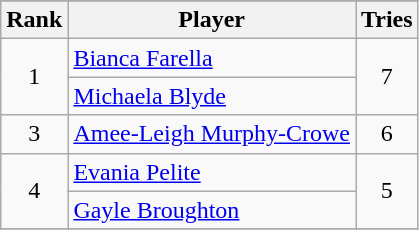<table class="wikitable sortable">
<tr>
</tr>
<tr>
<th>Rank</th>
<th>Player</th>
<th>Tries</th>
</tr>
<tr>
<td align=center rowspan=2>1</td>
<td> <a href='#'>Bianca Farella</a></td>
<td align=center rowspan=2>7</td>
</tr>
<tr>
<td> <a href='#'>Michaela Blyde</a></td>
</tr>
<tr>
<td align=center>3</td>
<td> <a href='#'>Amee-Leigh Murphy-Crowe</a></td>
<td align=center>6</td>
</tr>
<tr>
<td align=center rowspan=2>4</td>
<td> <a href='#'>Evania Pelite</a></td>
<td align=center rowspan=2>5</td>
</tr>
<tr>
<td> <a href='#'>Gayle Broughton</a></td>
</tr>
<tr>
</tr>
</table>
